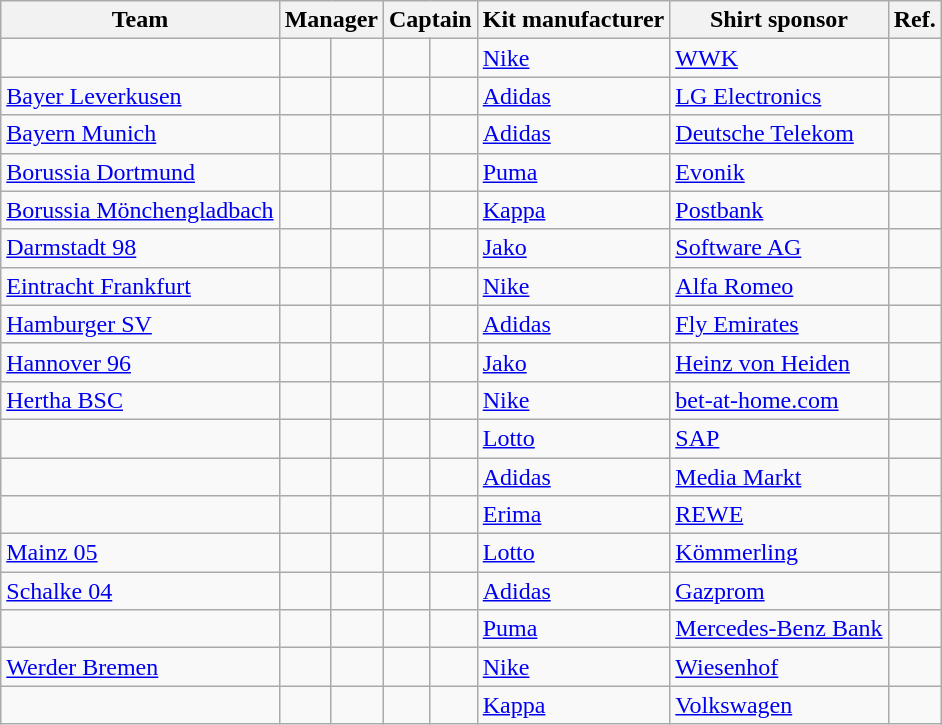<table class="wikitable sortable">
<tr>
<th>Team</th>
<th colspan="2">Manager</th>
<th colspan="2">Captain</th>
<th>Kit manufacturer</th>
<th>Shirt sponsor</th>
<th class="unsortable">Ref.</th>
</tr>
<tr>
<td></td>
<td align="center"></td>
<td></td>
<td align="center"></td>
<td></td>
<td><a href='#'>Nike</a></td>
<td><a href='#'>WWK</a></td>
<td></td>
</tr>
<tr>
<td><a href='#'>Bayer Leverkusen</a></td>
<td align="center"></td>
<td></td>
<td align="center"></td>
<td></td>
<td><a href='#'>Adidas</a></td>
<td><a href='#'>LG Electronics</a></td>
<td></td>
</tr>
<tr>
<td><a href='#'>Bayern Munich</a></td>
<td align="center"></td>
<td></td>
<td align="center"></td>
<td></td>
<td><a href='#'>Adidas</a></td>
<td><a href='#'>Deutsche Telekom</a></td>
<td></td>
</tr>
<tr>
<td><a href='#'>Borussia Dortmund</a></td>
<td align="center"></td>
<td></td>
<td align="center"></td>
<td></td>
<td><a href='#'>Puma</a></td>
<td><a href='#'>Evonik</a></td>
<td></td>
</tr>
<tr>
<td><a href='#'>Borussia Mönchengladbach</a></td>
<td align="center"></td>
<td></td>
<td align="center"></td>
<td></td>
<td><a href='#'>Kappa</a></td>
<td><a href='#'>Postbank</a></td>
<td></td>
</tr>
<tr>
<td><a href='#'>Darmstadt 98</a></td>
<td align="center"></td>
<td></td>
<td align="center"></td>
<td></td>
<td><a href='#'>Jako</a></td>
<td><a href='#'>Software AG</a></td>
<td></td>
</tr>
<tr>
<td><a href='#'>Eintracht Frankfurt</a></td>
<td align="center"></td>
<td></td>
<td align="center"></td>
<td></td>
<td><a href='#'>Nike</a></td>
<td><a href='#'>Alfa Romeo</a></td>
<td></td>
</tr>
<tr>
<td><a href='#'>Hamburger SV</a></td>
<td align="center"></td>
<td></td>
<td align="center"></td>
<td></td>
<td><a href='#'>Adidas</a></td>
<td><a href='#'>Fly Emirates</a></td>
<td></td>
</tr>
<tr>
<td><a href='#'>Hannover 96</a></td>
<td align="center"></td>
<td></td>
<td align="center"></td>
<td></td>
<td><a href='#'>Jako</a></td>
<td><a href='#'>Heinz von Heiden</a></td>
<td></td>
</tr>
<tr>
<td><a href='#'>Hertha BSC</a></td>
<td align="center"></td>
<td></td>
<td align="center"></td>
<td></td>
<td><a href='#'>Nike</a></td>
<td><a href='#'>bet-at-home.com</a></td>
<td></td>
</tr>
<tr>
<td></td>
<td align="center"></td>
<td></td>
<td align="center"></td>
<td></td>
<td><a href='#'>Lotto</a></td>
<td><a href='#'>SAP</a></td>
<td></td>
</tr>
<tr>
<td></td>
<td align="center"></td>
<td></td>
<td align="center"></td>
<td></td>
<td><a href='#'>Adidas</a></td>
<td><a href='#'>Media Markt</a></td>
<td></td>
</tr>
<tr>
<td></td>
<td align="center"></td>
<td></td>
<td align="center"></td>
<td></td>
<td><a href='#'>Erima</a></td>
<td><a href='#'>REWE</a></td>
<td></td>
</tr>
<tr>
<td><a href='#'>Mainz 05</a></td>
<td align="center"></td>
<td></td>
<td align="center"></td>
<td></td>
<td><a href='#'>Lotto</a></td>
<td><a href='#'>Kömmerling</a></td>
<td></td>
</tr>
<tr>
<td><a href='#'>Schalke 04</a></td>
<td align="center"></td>
<td></td>
<td align="center"></td>
<td></td>
<td><a href='#'>Adidas</a></td>
<td><a href='#'>Gazprom</a></td>
<td></td>
</tr>
<tr>
<td></td>
<td align="center"></td>
<td></td>
<td align="center"></td>
<td></td>
<td><a href='#'>Puma</a></td>
<td><a href='#'>Mercedes-Benz Bank</a></td>
<td></td>
</tr>
<tr>
<td><a href='#'>Werder Bremen</a></td>
<td align="center"></td>
<td></td>
<td align="center"></td>
<td></td>
<td><a href='#'>Nike</a></td>
<td><a href='#'>Wiesenhof</a></td>
<td></td>
</tr>
<tr>
<td></td>
<td align="center"></td>
<td></td>
<td align="center"></td>
<td></td>
<td><a href='#'>Kappa</a></td>
<td><a href='#'>Volkswagen</a></td>
<td></td>
</tr>
</table>
